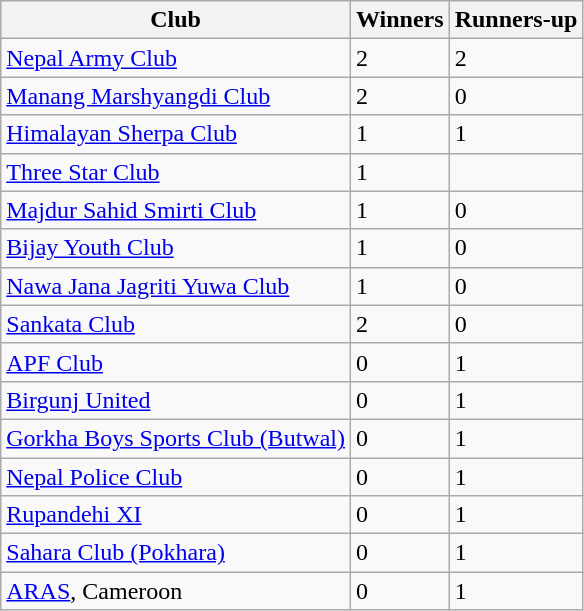<table class="wikitable sortable">
<tr>
<th>Club</th>
<th>Winners</th>
<th>Runners-up</th>
</tr>
<tr>
<td><a href='#'>Nepal Army Club</a></td>
<td>2</td>
<td>2</td>
</tr>
<tr>
<td><a href='#'>Manang Marshyangdi Club</a></td>
<td>2</td>
<td>0</td>
</tr>
<tr>
<td><a href='#'>Himalayan Sherpa Club</a></td>
<td>1</td>
<td>1</td>
</tr>
<tr>
<td><a href='#'>Three Star Club</a></td>
<td>1</td>
<td></td>
</tr>
<tr>
<td><a href='#'>Majdur Sahid Smirti Club</a></td>
<td>1</td>
<td>0</td>
</tr>
<tr>
<td><a href='#'>Bijay Youth Club</a></td>
<td>1</td>
<td>0</td>
</tr>
<tr>
<td><a href='#'>Nawa Jana Jagriti Yuwa Club</a></td>
<td>1</td>
<td>0</td>
</tr>
<tr>
<td><a href='#'>Sankata Club</a></td>
<td>2</td>
<td>0</td>
</tr>
<tr>
<td><a href='#'>APF Club</a></td>
<td>0</td>
<td>1</td>
</tr>
<tr>
<td><a href='#'>Birgunj United</a></td>
<td>0</td>
<td>1</td>
</tr>
<tr>
<td><a href='#'>Gorkha Boys Sports Club (Butwal)</a></td>
<td>0</td>
<td>1</td>
</tr>
<tr>
<td><a href='#'>Nepal Police Club</a></td>
<td>0</td>
<td>1</td>
</tr>
<tr>
<td><a href='#'>Rupandehi XI</a></td>
<td>0</td>
<td>1</td>
</tr>
<tr>
<td><a href='#'>Sahara Club (Pokhara)</a></td>
<td>0</td>
<td>1</td>
</tr>
<tr>
<td><a href='#'>ARAS</a>, Cameroon</td>
<td>0</td>
<td>1</td>
</tr>
</table>
